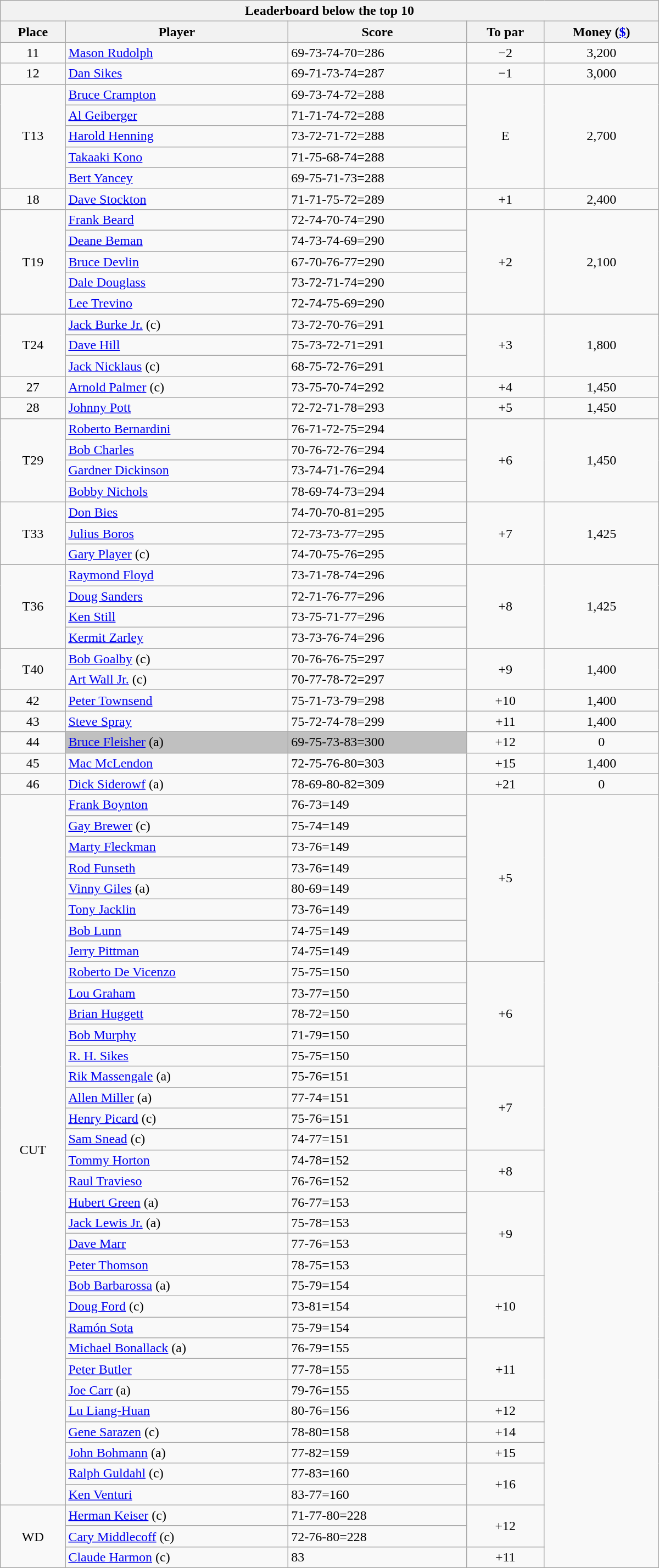<table class="collapsible collapsed wikitable" style="width:50em;margin-top:-1px;">
<tr>
<th scope="col" colspan="6">Leaderboard below the top 10</th>
</tr>
<tr>
<th>Place</th>
<th>Player</th>
<th>Score</th>
<th>To par</th>
<th>Money (<a href='#'>$</a>)</th>
</tr>
<tr>
<td align=center>11</td>
<td> <a href='#'>Mason Rudolph</a></td>
<td>69-73-74-70=286</td>
<td align=center>−2</td>
<td align=center>3,200</td>
</tr>
<tr>
<td align=center>12</td>
<td> <a href='#'>Dan Sikes</a></td>
<td>69-71-73-74=287</td>
<td align=center>−1</td>
<td align=center>3,000</td>
</tr>
<tr>
<td rowspan=5 align=center>T13</td>
<td> <a href='#'>Bruce Crampton</a></td>
<td>69-73-74-72=288</td>
<td rowspan=5 align=center>E</td>
<td rowspan=5 align=center>2,700</td>
</tr>
<tr>
<td> <a href='#'>Al Geiberger</a></td>
<td>71-71-74-72=288</td>
</tr>
<tr>
<td> <a href='#'>Harold Henning</a></td>
<td>73-72-71-72=288</td>
</tr>
<tr>
<td> <a href='#'>Takaaki Kono</a></td>
<td>71-75-68-74=288</td>
</tr>
<tr>
<td> <a href='#'>Bert Yancey</a></td>
<td>69-75-71-73=288</td>
</tr>
<tr>
<td align=center>18</td>
<td> <a href='#'>Dave Stockton</a></td>
<td>71-71-75-72=289</td>
<td align=center>+1</td>
<td align=center>2,400</td>
</tr>
<tr>
<td rowspan=5 align=center>T19</td>
<td> <a href='#'>Frank Beard</a></td>
<td>72-74-70-74=290</td>
<td rowspan=5 align=center>+2</td>
<td rowspan=5 align=center>2,100</td>
</tr>
<tr>
<td> <a href='#'>Deane Beman</a></td>
<td>74-73-74-69=290</td>
</tr>
<tr>
<td> <a href='#'>Bruce Devlin</a></td>
<td>67-70-76-77=290</td>
</tr>
<tr>
<td> <a href='#'>Dale Douglass</a></td>
<td>73-72-71-74=290</td>
</tr>
<tr>
<td> <a href='#'>Lee Trevino</a></td>
<td>72-74-75-69=290</td>
</tr>
<tr>
<td rowspan=3 align=center>T24</td>
<td> <a href='#'>Jack Burke Jr.</a> (c)</td>
<td>73-72-70-76=291</td>
<td rowspan=3 align=center>+3</td>
<td rowspan=3 align=center>1,800</td>
</tr>
<tr>
<td> <a href='#'>Dave Hill</a></td>
<td>75-73-72-71=291</td>
</tr>
<tr>
<td> <a href='#'>Jack Nicklaus</a> (c)</td>
<td>68-75-72-76=291</td>
</tr>
<tr>
<td align=center>27</td>
<td> <a href='#'>Arnold Palmer</a> (c)</td>
<td>73-75-70-74=292</td>
<td align=center>+4</td>
<td align=center>1,450</td>
</tr>
<tr>
<td align=center>28</td>
<td> <a href='#'>Johnny Pott</a></td>
<td>72-72-71-78=293</td>
<td align=center>+5</td>
<td align=center>1,450</td>
</tr>
<tr>
<td rowspan=4 align=center>T29</td>
<td> <a href='#'>Roberto Bernardini</a></td>
<td>76-71-72-75=294</td>
<td rowspan=4 align=center>+6</td>
<td rowspan=4 align=center>1,450</td>
</tr>
<tr>
<td> <a href='#'>Bob Charles</a></td>
<td>70-76-72-76=294</td>
</tr>
<tr>
<td> <a href='#'>Gardner Dickinson</a></td>
<td>73-74-71-76=294</td>
</tr>
<tr>
<td> <a href='#'>Bobby Nichols</a></td>
<td>78-69-74-73=294</td>
</tr>
<tr>
<td rowspan=3 align=center>T33</td>
<td> <a href='#'>Don Bies</a></td>
<td>74-70-70-81=295</td>
<td rowspan=3 align=center>+7</td>
<td rowspan=3 align=center>1,425</td>
</tr>
<tr>
<td> <a href='#'>Julius Boros</a></td>
<td>72-73-73-77=295</td>
</tr>
<tr>
<td> <a href='#'>Gary Player</a> (c)</td>
<td>74-70-75-76=295</td>
</tr>
<tr>
<td rowspan=4 align=center>T36</td>
<td> <a href='#'>Raymond Floyd</a></td>
<td>73-71-78-74=296</td>
<td rowspan=4 align=center>+8</td>
<td rowspan=4 align=center>1,425</td>
</tr>
<tr>
<td> <a href='#'>Doug Sanders</a></td>
<td>72-71-76-77=296</td>
</tr>
<tr>
<td> <a href='#'>Ken Still</a></td>
<td>73-75-71-77=296</td>
</tr>
<tr>
<td> <a href='#'>Kermit Zarley</a></td>
<td>73-73-76-74=296</td>
</tr>
<tr>
<td rowspan=2 align=center>T40</td>
<td> <a href='#'>Bob Goalby</a> (c)</td>
<td>70-76-76-75=297</td>
<td rowspan=2 align=center>+9</td>
<td rowspan=2 align=center>1,400</td>
</tr>
<tr>
<td> <a href='#'>Art Wall Jr.</a> (c)</td>
<td>70-77-78-72=297</td>
</tr>
<tr>
<td align=center>42</td>
<td> <a href='#'>Peter Townsend</a></td>
<td>75-71-73-79=298</td>
<td align=center>+10</td>
<td align=center>1,400</td>
</tr>
<tr>
<td align=center>43</td>
<td> <a href='#'>Steve Spray</a></td>
<td>75-72-74-78=299</td>
<td align=center>+11</td>
<td align=center>1,400</td>
</tr>
<tr>
<td align=center>44</td>
<td style="background:silver"> <a href='#'>Bruce Fleisher</a> (a)</td>
<td style="background:silver">69-75-73-83=300</td>
<td align=center>+12</td>
<td align=center>0</td>
</tr>
<tr>
<td align=center>45</td>
<td> <a href='#'>Mac McLendon</a></td>
<td>72-75-76-80=303</td>
<td align=center>+15</td>
<td align=center>1,400</td>
</tr>
<tr>
<td align=center>46</td>
<td> <a href='#'>Dick Siderowf</a> (a)</td>
<td>78-69-80-82=309</td>
<td align=center>+21</td>
<td align=center>0</td>
</tr>
<tr>
<td rowspan=34 align=center>CUT</td>
<td> <a href='#'>Frank Boynton</a></td>
<td>76-73=149</td>
<td rowspan=8 align=center>+5</td>
<td rowspan=37 align=center></td>
</tr>
<tr>
<td> <a href='#'>Gay Brewer</a> (c)</td>
<td>75-74=149</td>
</tr>
<tr>
<td> <a href='#'>Marty Fleckman</a></td>
<td>73-76=149</td>
</tr>
<tr>
<td> <a href='#'>Rod Funseth</a></td>
<td>73-76=149</td>
</tr>
<tr>
<td> <a href='#'>Vinny Giles</a> (a)</td>
<td>80-69=149</td>
</tr>
<tr>
<td> <a href='#'>Tony Jacklin</a></td>
<td>73-76=149</td>
</tr>
<tr>
<td> <a href='#'>Bob Lunn</a></td>
<td>74-75=149</td>
</tr>
<tr>
<td> <a href='#'>Jerry Pittman</a></td>
<td>74-75=149</td>
</tr>
<tr>
<td> <a href='#'>Roberto De Vicenzo</a></td>
<td>75-75=150</td>
<td rowspan=5 align=center>+6</td>
</tr>
<tr>
<td> <a href='#'>Lou Graham</a></td>
<td>73-77=150</td>
</tr>
<tr>
<td> <a href='#'>Brian Huggett</a></td>
<td>78-72=150</td>
</tr>
<tr>
<td> <a href='#'>Bob Murphy</a></td>
<td>71-79=150</td>
</tr>
<tr>
<td> <a href='#'>R. H. Sikes</a></td>
<td>75-75=150</td>
</tr>
<tr>
<td> <a href='#'>Rik Massengale</a> (a)</td>
<td>75-76=151</td>
<td rowspan=4 align=center>+7</td>
</tr>
<tr>
<td> <a href='#'>Allen Miller</a> (a)</td>
<td>77-74=151</td>
</tr>
<tr>
<td> <a href='#'>Henry Picard</a> (c)</td>
<td>75-76=151</td>
</tr>
<tr>
<td> <a href='#'>Sam Snead</a> (c)</td>
<td>74-77=151</td>
</tr>
<tr>
<td> <a href='#'>Tommy Horton</a></td>
<td>74-78=152</td>
<td rowspan=2 align=center>+8</td>
</tr>
<tr>
<td> <a href='#'>Raul Travieso</a></td>
<td>76-76=152</td>
</tr>
<tr>
<td> <a href='#'>Hubert Green</a> (a)</td>
<td>76-77=153</td>
<td rowspan=4 align=center>+9</td>
</tr>
<tr>
<td> <a href='#'>Jack Lewis Jr.</a> (a)</td>
<td>75-78=153</td>
</tr>
<tr>
<td> <a href='#'>Dave Marr</a></td>
<td>77-76=153</td>
</tr>
<tr>
<td> <a href='#'>Peter Thomson</a></td>
<td>78-75=153</td>
</tr>
<tr>
<td> <a href='#'>Bob Barbarossa</a> (a)</td>
<td>75-79=154</td>
<td rowspan=3 align=center>+10</td>
</tr>
<tr>
<td> <a href='#'>Doug Ford</a> (c)</td>
<td>73-81=154</td>
</tr>
<tr>
<td> <a href='#'>Ramón Sota</a></td>
<td>75-79=154</td>
</tr>
<tr>
<td> <a href='#'>Michael Bonallack</a> (a)</td>
<td>76-79=155</td>
<td rowspan=3 align=center>+11</td>
</tr>
<tr>
<td> <a href='#'>Peter Butler</a></td>
<td>77-78=155</td>
</tr>
<tr>
<td> <a href='#'>Joe Carr</a> (a)</td>
<td>79-76=155</td>
</tr>
<tr>
<td> <a href='#'>Lu Liang-Huan</a></td>
<td>80-76=156</td>
<td align=center>+12</td>
</tr>
<tr>
<td> <a href='#'>Gene Sarazen</a> (c)</td>
<td>78-80=158</td>
<td align=center>+14</td>
</tr>
<tr>
<td> <a href='#'>John Bohmann</a> (a)</td>
<td>77-82=159</td>
<td align=center>+15</td>
</tr>
<tr>
<td> <a href='#'>Ralph Guldahl</a> (c)</td>
<td>77-83=160</td>
<td rowspan=2 align=center>+16</td>
</tr>
<tr>
<td> <a href='#'>Ken Venturi</a></td>
<td>83-77=160</td>
</tr>
<tr>
<td rowspan=3 align=center>WD</td>
<td> <a href='#'>Herman Keiser</a> (c)</td>
<td>71-77-80=228</td>
<td rowspan=2 align=center>+12</td>
</tr>
<tr>
<td> <a href='#'>Cary Middlecoff</a> (c)</td>
<td>72-76-80=228</td>
</tr>
<tr>
<td> <a href='#'>Claude Harmon</a> (c)</td>
<td>83</td>
<td align=center>+11</td>
</tr>
</table>
